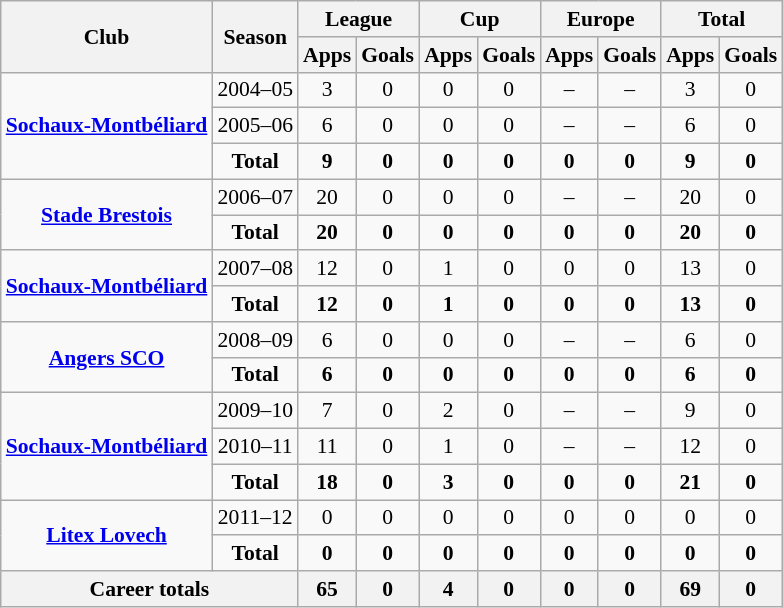<table class="wikitable" style="font-size:90%; text-align: center;">
<tr>
<th rowspan="2">Club</th>
<th rowspan="2">Season</th>
<th colspan="2">League</th>
<th colspan="2">Cup</th>
<th colspan="2">Europe</th>
<th colspan="2">Total</th>
</tr>
<tr>
<th>Apps</th>
<th>Goals</th>
<th>Apps</th>
<th>Goals</th>
<th>Apps</th>
<th>Goals</th>
<th>Apps</th>
<th>Goals</th>
</tr>
<tr>
<td rowspan="3" valign="center"><strong><a href='#'>Sochaux-Montbéliard</a></strong></td>
<td>2004–05</td>
<td>3</td>
<td>0</td>
<td>0</td>
<td>0</td>
<td>–</td>
<td>–</td>
<td>3</td>
<td>0</td>
</tr>
<tr>
<td>2005–06</td>
<td>6</td>
<td>0</td>
<td>0</td>
<td>0</td>
<td>–</td>
<td>–</td>
<td>6</td>
<td>0</td>
</tr>
<tr>
<td><strong>Total</strong></td>
<td><strong>9</strong></td>
<td><strong>0</strong></td>
<td><strong>0</strong></td>
<td><strong>0</strong></td>
<td><strong>0</strong></td>
<td><strong>0</strong></td>
<td><strong>9</strong></td>
<td><strong>0</strong></td>
</tr>
<tr>
<td rowspan="2" valign="center"><strong><a href='#'>Stade Brestois</a></strong></td>
<td>2006–07</td>
<td>20</td>
<td>0</td>
<td>0</td>
<td>0</td>
<td>–</td>
<td>–</td>
<td>20</td>
<td>0</td>
</tr>
<tr>
<td><strong>Total</strong></td>
<td><strong>20</strong></td>
<td><strong>0</strong></td>
<td><strong>0</strong></td>
<td><strong>0</strong></td>
<td><strong>0</strong></td>
<td><strong>0</strong></td>
<td><strong>20</strong></td>
<td><strong>0</strong></td>
</tr>
<tr>
<td rowspan="2" valign="center"><strong><a href='#'>Sochaux-Montbéliard</a></strong></td>
<td>2007–08</td>
<td>12</td>
<td>0</td>
<td>1</td>
<td>0</td>
<td>0</td>
<td>0</td>
<td>13</td>
<td>0</td>
</tr>
<tr>
<td><strong>Total</strong></td>
<td><strong>12</strong></td>
<td><strong>0</strong></td>
<td><strong>1</strong></td>
<td><strong>0</strong></td>
<td><strong>0</strong></td>
<td><strong>0</strong></td>
<td><strong>13</strong></td>
<td><strong>0</strong></td>
</tr>
<tr>
<td rowspan="2" valign="center"><strong><a href='#'>Angers SCO</a></strong></td>
<td>2008–09</td>
<td>6</td>
<td>0</td>
<td>0</td>
<td>0</td>
<td>–</td>
<td>–</td>
<td>6</td>
<td>0</td>
</tr>
<tr>
<td><strong>Total</strong></td>
<td><strong>6</strong></td>
<td><strong>0</strong></td>
<td><strong>0</strong></td>
<td><strong>0</strong></td>
<td><strong>0</strong></td>
<td><strong>0</strong></td>
<td><strong>6</strong></td>
<td><strong>0</strong></td>
</tr>
<tr>
<td rowspan="3" valign="center"><strong><a href='#'>Sochaux-Montbéliard</a></strong></td>
<td>2009–10</td>
<td>7</td>
<td>0</td>
<td>2</td>
<td>0</td>
<td>–</td>
<td>–</td>
<td>9</td>
<td>0</td>
</tr>
<tr>
<td>2010–11</td>
<td>11</td>
<td>0</td>
<td>1</td>
<td>0</td>
<td>–</td>
<td>–</td>
<td>12</td>
<td>0</td>
</tr>
<tr>
<td><strong>Total</strong></td>
<td><strong>18</strong></td>
<td><strong>0</strong></td>
<td><strong>3</strong></td>
<td><strong>0</strong></td>
<td><strong>0</strong></td>
<td><strong>0</strong></td>
<td><strong>21</strong></td>
<td><strong>0</strong></td>
</tr>
<tr>
<td rowspan="2" valign="center"><strong><a href='#'>Litex Lovech</a></strong></td>
<td>2011–12</td>
<td>0</td>
<td>0</td>
<td>0</td>
<td>0</td>
<td>0</td>
<td>0</td>
<td>0</td>
<td>0</td>
</tr>
<tr>
<td><strong>Total</strong></td>
<td><strong>0</strong></td>
<td><strong>0</strong></td>
<td><strong>0</strong></td>
<td><strong>0</strong></td>
<td><strong>0</strong></td>
<td><strong>0</strong></td>
<td><strong>0</strong></td>
<td><strong>0</strong></td>
</tr>
<tr>
<th colspan="2">Career totals</th>
<th>65</th>
<th>0</th>
<th>4</th>
<th>0</th>
<th>0</th>
<th>0</th>
<th>69</th>
<th>0</th>
</tr>
</table>
